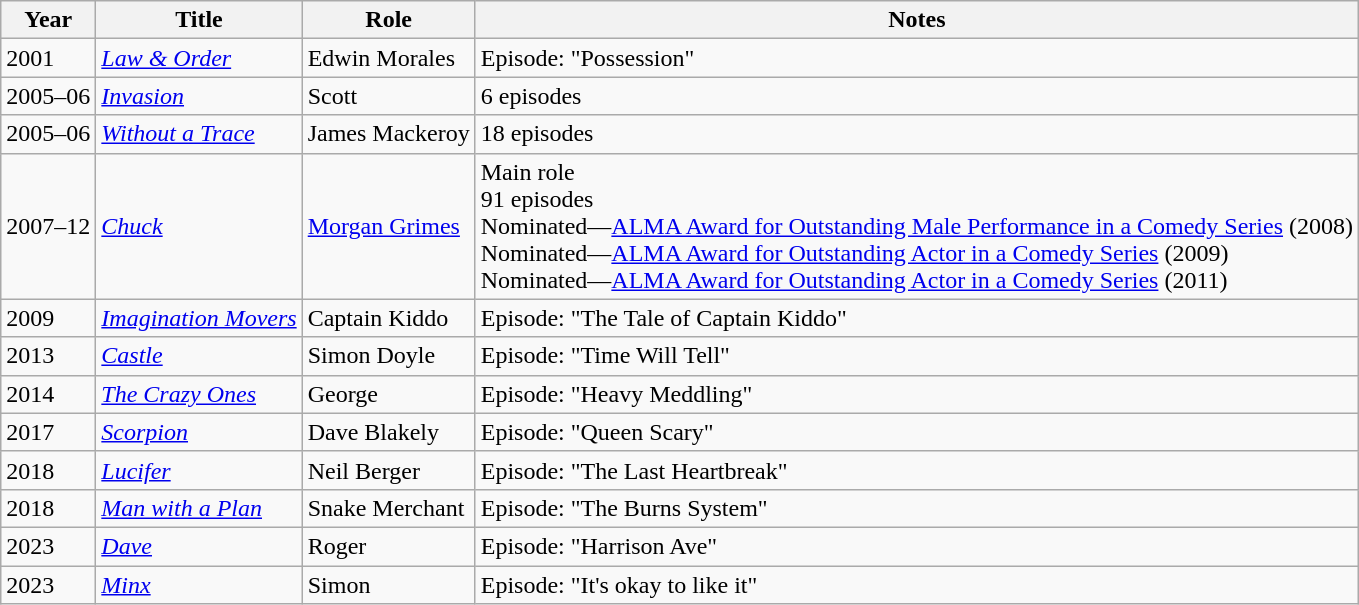<table class="wikitable sortable">
<tr>
<th>Year</th>
<th>Title</th>
<th>Role</th>
<th class="unsortable">Notes</th>
</tr>
<tr>
<td>2001</td>
<td><em><a href='#'>Law & Order</a></em></td>
<td>Edwin Morales</td>
<td>Episode: "Possession"</td>
</tr>
<tr>
<td>2005–06</td>
<td><em><a href='#'>Invasion</a></em></td>
<td>Scott</td>
<td>6 episodes</td>
</tr>
<tr>
<td>2005–06</td>
<td><em><a href='#'>Without a Trace</a></em></td>
<td>James Mackeroy</td>
<td>18 episodes</td>
</tr>
<tr>
<td>2007–12</td>
<td><em><a href='#'>Chuck</a></em></td>
<td><a href='#'>Morgan Grimes</a></td>
<td>Main role<br>91 episodes<br>Nominated—<a href='#'>ALMA Award for Outstanding Male Performance in a Comedy Series</a> (2008)<br>Nominated—<a href='#'>ALMA Award for Outstanding Actor in a Comedy Series</a> (2009)<br>Nominated—<a href='#'>ALMA Award for Outstanding Actor in a Comedy Series</a> (2011)</td>
</tr>
<tr>
<td>2009</td>
<td><em><a href='#'>Imagination Movers</a></em></td>
<td>Captain Kiddo</td>
<td>Episode: "The Tale of Captain Kiddo"</td>
</tr>
<tr>
<td>2013</td>
<td><em><a href='#'>Castle</a></em></td>
<td>Simon Doyle</td>
<td>Episode: "Time Will Tell"</td>
</tr>
<tr>
<td>2014</td>
<td><em><a href='#'>The Crazy Ones</a></em></td>
<td>George</td>
<td>Episode: "Heavy Meddling"</td>
</tr>
<tr>
<td>2017</td>
<td><em><a href='#'>Scorpion</a></em></td>
<td>Dave Blakely</td>
<td>Episode: "Queen Scary"</td>
</tr>
<tr>
<td>2018</td>
<td><em><a href='#'>Lucifer</a></em></td>
<td>Neil Berger</td>
<td>Episode: "The Last Heartbreak"</td>
</tr>
<tr>
<td>2018</td>
<td><em><a href='#'>Man with a Plan</a></em></td>
<td>Snake Merchant</td>
<td>Episode: "The Burns System"</td>
</tr>
<tr>
<td>2023</td>
<td><em><a href='#'>Dave</a></em></td>
<td>Roger</td>
<td>Episode: "Harrison Ave"</td>
</tr>
<tr>
<td>2023</td>
<td><em><a href='#'>Minx</a></em></td>
<td>Simon</td>
<td>Episode: "It's okay to like it"</td>
</tr>
</table>
